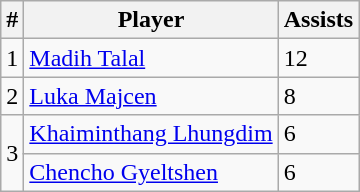<table class="wikitable">
<tr>
<th>#</th>
<th>Player</th>
<th>Assists</th>
</tr>
<tr>
<td>1</td>
<td> <a href='#'>Madih Talal</a></td>
<td>12</td>
</tr>
<tr>
<td>2</td>
<td> <a href='#'>Luka Majcen</a></td>
<td>8</td>
</tr>
<tr>
<td rowspan="2">3</td>
<td><a href='#'>Khaiminthang Lhungdim</a></td>
<td>6</td>
</tr>
<tr>
<td> <a href='#'>Chencho Gyeltshen</a></td>
<td>6</td>
</tr>
</table>
